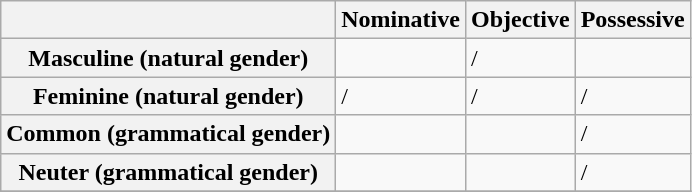<table class="wikitable">
<tr>
<th></th>
<th>Nominative</th>
<th>Objective</th>
<th>Possessive</th>
</tr>
<tr>
<th>Masculine (natural gender)</th>
<td></td>
<td> / </td>
<td></td>
</tr>
<tr>
<th>Feminine (natural gender)</th>
<td> / </td>
<td> / </td>
<td> / </td>
</tr>
<tr>
<th>Common (grammatical gender)</th>
<td></td>
<td></td>
<td> / </td>
</tr>
<tr>
<th>Neuter (grammatical gender)</th>
<td></td>
<td></td>
<td> / </td>
</tr>
<tr>
</tr>
</table>
